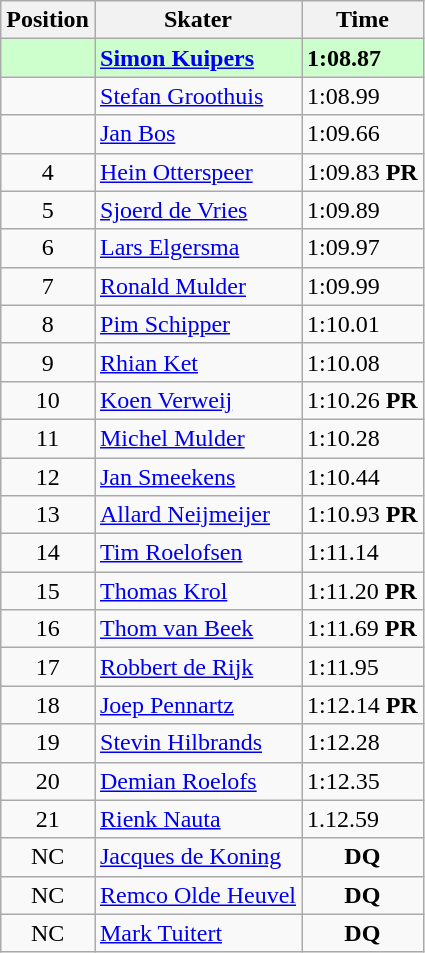<table class="wikitable">
<tr>
<th>Position</th>
<th>Skater</th>
<th>Time</th>
</tr>
<tr bgcolor=ccffcc>
<td align=center></td>
<td><strong><a href='#'>Simon Kuipers</a></strong></td>
<td><strong>1:08.87</strong></td>
</tr>
<tr>
<td align=center></td>
<td><a href='#'>Stefan Groothuis</a></td>
<td>1:08.99</td>
</tr>
<tr>
<td align=center></td>
<td><a href='#'>Jan Bos</a></td>
<td>1:09.66</td>
</tr>
<tr>
<td align=center>4</td>
<td><a href='#'>Hein Otterspeer</a></td>
<td>1:09.83 <strong>PR</strong></td>
</tr>
<tr>
<td align=center>5</td>
<td><a href='#'>Sjoerd de Vries</a></td>
<td>1:09.89</td>
</tr>
<tr>
<td align=center>6</td>
<td><a href='#'>Lars Elgersma</a></td>
<td>1:09.97</td>
</tr>
<tr>
<td align=center>7</td>
<td><a href='#'>Ronald Mulder</a></td>
<td>1:09.99</td>
</tr>
<tr>
<td align=center>8</td>
<td><a href='#'>Pim Schipper</a></td>
<td>1:10.01</td>
</tr>
<tr>
<td align=center>9</td>
<td><a href='#'>Rhian Ket</a></td>
<td>1:10.08</td>
</tr>
<tr>
<td align=center>10</td>
<td><a href='#'>Koen Verweij</a></td>
<td>1:10.26 <strong>PR</strong></td>
</tr>
<tr>
<td align=center>11</td>
<td><a href='#'>Michel Mulder</a></td>
<td>1:10.28</td>
</tr>
<tr>
<td align=center>12</td>
<td><a href='#'>Jan Smeekens</a></td>
<td>1:10.44</td>
</tr>
<tr>
<td align=center>13</td>
<td><a href='#'>Allard Neijmeijer</a></td>
<td>1:10.93 <strong>PR</strong></td>
</tr>
<tr>
<td align=center>14</td>
<td><a href='#'>Tim Roelofsen</a></td>
<td>1:11.14</td>
</tr>
<tr>
<td align=center>15</td>
<td><a href='#'>Thomas Krol</a></td>
<td>1:11.20 <strong>PR</strong></td>
</tr>
<tr>
<td align=center>16</td>
<td><a href='#'>Thom van Beek</a></td>
<td>1:11.69 <strong>PR</strong></td>
</tr>
<tr>
<td align=center>17</td>
<td><a href='#'>Robbert de Rijk</a></td>
<td>1:11.95</td>
</tr>
<tr>
<td align=center>18</td>
<td><a href='#'>Joep Pennartz</a></td>
<td>1:12.14 <strong>PR</strong></td>
</tr>
<tr>
<td align=center>19</td>
<td><a href='#'>Stevin Hilbrands</a></td>
<td>1:12.28</td>
</tr>
<tr>
<td align=center>20</td>
<td><a href='#'>Demian Roelofs</a></td>
<td>1:12.35</td>
</tr>
<tr>
<td align=center>21</td>
<td><a href='#'>Rienk Nauta</a></td>
<td>1.12.59</td>
</tr>
<tr>
<td align=center>NC</td>
<td><a href='#'>Jacques de Koning</a></td>
<td align=center><strong>DQ</strong></td>
</tr>
<tr>
<td align=center>NC</td>
<td><a href='#'>Remco Olde Heuvel</a></td>
<td align=center><strong>DQ</strong></td>
</tr>
<tr>
<td align=center>NC</td>
<td><a href='#'>Mark Tuitert</a></td>
<td align=center><strong>DQ</strong></td>
</tr>
</table>
